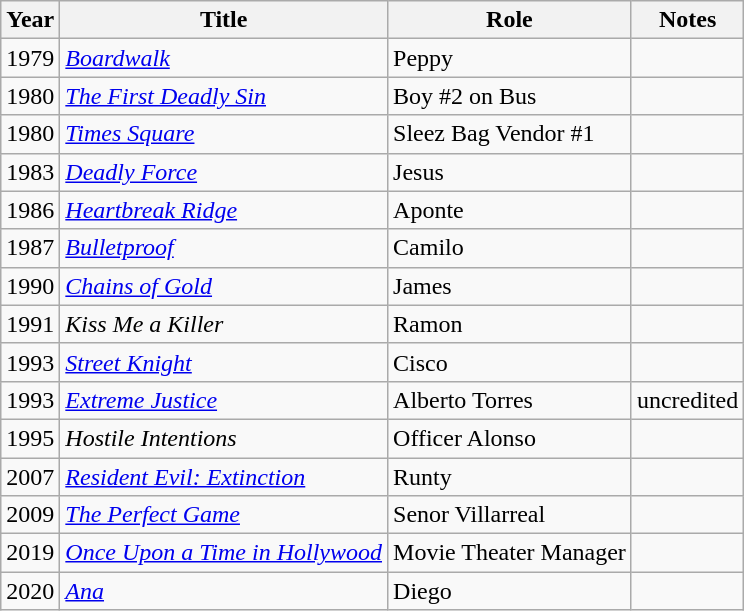<table class="wikitable">
<tr>
<th>Year</th>
<th>Title</th>
<th>Role</th>
<th>Notes</th>
</tr>
<tr>
<td>1979</td>
<td><em><a href='#'>Boardwalk</a></em></td>
<td>Peppy</td>
<td></td>
</tr>
<tr>
<td>1980</td>
<td><em><a href='#'>The First Deadly Sin</a></em></td>
<td>Boy #2 on Bus</td>
<td></td>
</tr>
<tr>
<td>1980</td>
<td><em><a href='#'>Times Square</a></em></td>
<td>Sleez Bag Vendor #1</td>
<td></td>
</tr>
<tr>
<td>1983</td>
<td><em><a href='#'>Deadly Force</a></em></td>
<td>Jesus</td>
<td></td>
</tr>
<tr>
<td>1986</td>
<td><em><a href='#'>Heartbreak Ridge</a></em></td>
<td>Aponte</td>
<td></td>
</tr>
<tr>
<td>1987</td>
<td><em><a href='#'>Bulletproof</a></em></td>
<td>Camilo</td>
<td></td>
</tr>
<tr>
<td>1990</td>
<td><em><a href='#'>Chains of Gold</a></em></td>
<td>James</td>
<td></td>
</tr>
<tr>
<td>1991</td>
<td><em>Kiss Me a Killer</em></td>
<td>Ramon</td>
<td></td>
</tr>
<tr>
<td>1993</td>
<td><em><a href='#'>Street Knight</a></em></td>
<td>Cisco</td>
<td></td>
</tr>
<tr>
<td>1993</td>
<td><em><a href='#'>Extreme Justice</a></em></td>
<td>Alberto Torres</td>
<td>uncredited</td>
</tr>
<tr>
<td>1995</td>
<td><em>Hostile Intentions</em></td>
<td>Officer Alonso</td>
<td></td>
</tr>
<tr>
<td>2007</td>
<td><em><a href='#'>Resident Evil: Extinction</a></em></td>
<td>Runty</td>
<td></td>
</tr>
<tr>
<td>2009</td>
<td><em><a href='#'>The Perfect Game</a></em></td>
<td>Senor Villarreal</td>
<td></td>
</tr>
<tr>
<td>2019</td>
<td><em><a href='#'>Once Upon a Time in Hollywood</a></em></td>
<td>Movie Theater Manager</td>
<td></td>
</tr>
<tr>
<td>2020</td>
<td><em><a href='#'>Ana</a></em></td>
<td>Diego</td>
<td></td>
</tr>
</table>
